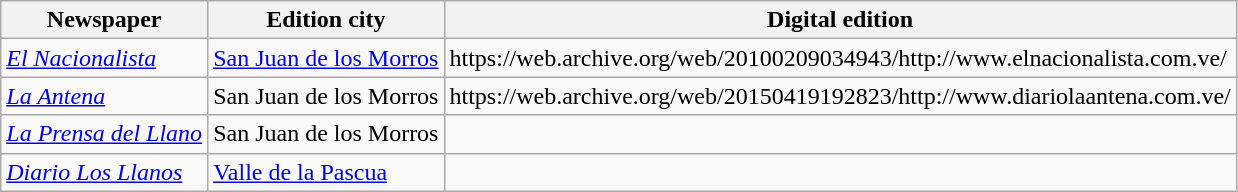<table class="wikitable sortable">
<tr align="center">
<th>Newspaper</th>
<th>Edition city</th>
<th>Digital edition</th>
</tr>
<tr>
<td><em><a href='#'>El Nacionalista</a></em></td>
<td><a href='#'>San Juan de los Morros</a></td>
<td>https://web.archive.org/web/20100209034943/http://www.elnacionalista.com.ve/</td>
</tr>
<tr>
<td><em><a href='#'>La Antena</a></em></td>
<td>San Juan de los Morros</td>
<td>https://web.archive.org/web/20150419192823/http://www.diariolaantena.com.ve/</td>
</tr>
<tr>
<td><em><a href='#'>La Prensa del Llano</a></em></td>
<td>San Juan de los Morros</td>
<td></td>
</tr>
<tr>
<td><em><a href='#'>Diario Los Llanos</a></em></td>
<td><a href='#'>Valle de la Pascua</a></td>
<td></td>
</tr>
</table>
